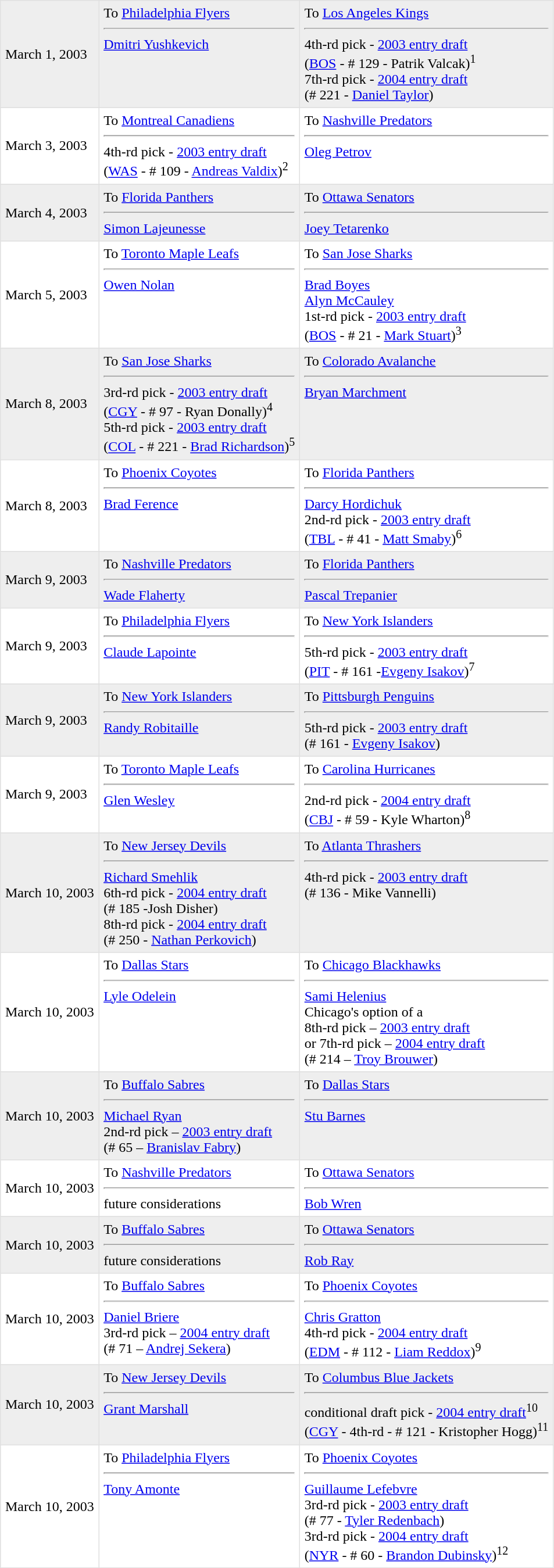<table border=1 style="border-collapse:collapse" bordercolor="#DFDFDF"  cellpadding="5">
<tr bgcolor="#eeeeee">
<td>March 1, 2003</td>
<td valign="top">To <a href='#'>Philadelphia Flyers</a><hr><a href='#'>Dmitri Yushkevich</a></td>
<td valign="top">To <a href='#'>Los Angeles Kings</a><hr>4th-rd pick - <a href='#'> 2003 entry draft</a><br>(<a href='#'>BOS</a> - # 129 - Patrik Valcak)<sup>1</sup><br>7th-rd pick - <a href='#'> 2004 entry draft</a><br>(# 221 - <a href='#'>Daniel Taylor</a>)</td>
</tr>
<tr>
<td>March 3, 2003</td>
<td valign="top">To <a href='#'>Montreal Canadiens</a><hr>4th-rd pick - <a href='#'> 2003 entry draft</a><br>(<a href='#'>WAS</a> - # 109 - <a href='#'>Andreas Valdix</a>)<sup>2</sup></td>
<td valign="top">To <a href='#'>Nashville Predators</a><hr><a href='#'>Oleg Petrov</a></td>
</tr>
<tr bgcolor="#eeeeee">
<td>March 4, 2003</td>
<td valign="top">To <a href='#'>Florida Panthers</a><hr><a href='#'>Simon Lajeunesse</a></td>
<td valign="top">To <a href='#'>Ottawa Senators</a><hr><a href='#'>Joey Tetarenko</a></td>
</tr>
<tr>
<td>March 5, 2003</td>
<td valign="top">To <a href='#'>Toronto Maple Leafs</a><hr><a href='#'>Owen Nolan</a></td>
<td valign="top">To <a href='#'>San Jose Sharks</a><hr><a href='#'>Brad Boyes</a><br><a href='#'>Alyn McCauley</a><br>1st-rd pick - <a href='#'> 2003 entry draft</a><br>(<a href='#'>BOS</a> - # 21 - <a href='#'> Mark Stuart</a>)<sup>3</sup></td>
</tr>
<tr bgcolor="#eeeeee">
<td>March 8, 2003</td>
<td valign="top">To <a href='#'>San Jose Sharks</a><hr>3rd-rd pick - <a href='#'> 2003 entry draft</a><br>(<a href='#'>CGY</a> - # 97 -  Ryan Donally)<sup>4</sup><br>5th-rd pick - <a href='#'> 2003 entry draft</a><br>(<a href='#'>COL</a> - # 221 - <a href='#'>Brad Richardson</a>)<sup>5</sup></td>
<td valign="top">To <a href='#'>Colorado Avalanche</a><hr><a href='#'>Bryan Marchment</a></td>
</tr>
<tr>
<td>March 8, 2003</td>
<td valign="top">To <a href='#'>Phoenix Coyotes</a><hr><a href='#'>Brad Ference</a></td>
<td valign="top">To <a href='#'>Florida Panthers</a><hr><a href='#'>Darcy Hordichuk</a><br>2nd-rd pick - <a href='#'> 2003 entry draft</a><br>(<a href='#'>TBL</a> - # 41 - <a href='#'>Matt Smaby</a>)<sup>6</sup></td>
</tr>
<tr bgcolor="#eeeeee">
<td>March 9, 2003</td>
<td valign="top">To <a href='#'>Nashville Predators</a><hr><a href='#'>Wade Flaherty</a></td>
<td valign="top">To <a href='#'>Florida Panthers</a><hr><a href='#'>Pascal Trepanier</a></td>
</tr>
<tr>
<td>March 9, 2003</td>
<td valign="top">To <a href='#'>Philadelphia Flyers</a><hr><a href='#'>Claude Lapointe</a></td>
<td valign="top">To <a href='#'>New York Islanders</a><hr>5th-rd pick - <a href='#'> 2003 entry draft</a><br>(<a href='#'>PIT</a> - # 161 -<a href='#'>Evgeny Isakov</a>)<sup>7</sup></td>
</tr>
<tr>
</tr>
<tr bgcolor="#eeeeee">
<td>March 9, 2003</td>
<td valign="top">To <a href='#'>New York Islanders</a><hr><a href='#'>Randy Robitaille</a></td>
<td valign="top">To <a href='#'>Pittsburgh Penguins</a><hr>5th-rd pick - <a href='#'> 2003 entry draft</a><br>(# 161 - <a href='#'>Evgeny Isakov</a>)</td>
</tr>
<tr>
<td>March 9, 2003</td>
<td valign="top">To <a href='#'>Toronto Maple Leafs</a><hr><a href='#'>Glen Wesley</a></td>
<td valign="top">To <a href='#'>Carolina Hurricanes</a><hr>2nd-rd pick - <a href='#'> 2004 entry draft</a><br>(<a href='#'>CBJ</a> - # 59 - Kyle Wharton)<sup>8</sup></td>
</tr>
<tr bgcolor="#eeeeee">
<td>March 10, 2003</td>
<td valign="top">To <a href='#'>New Jersey Devils</a> <hr><a href='#'>Richard Smehlik</a> <br>6th-rd pick - <a href='#'> 2004 entry draft</a><br>(# 185 -Josh Disher)<br>8th-rd pick - <a href='#'> 2004 entry draft</a><br>(# 250 - <a href='#'>Nathan Perkovich</a>)</td>
<td valign="top">To <a href='#'>Atlanta Thrashers</a> <hr>4th-rd pick - <a href='#'> 2003 entry draft</a> <br> (# 136 - Mike Vannelli)</td>
</tr>
<tr>
<td>March 10, 2003</td>
<td valign="top">To <a href='#'>Dallas Stars</a><hr><a href='#'>Lyle Odelein</a></td>
<td valign="top">To <a href='#'>Chicago Blackhawks</a><hr><a href='#'>Sami Helenius</a><br>Chicago's option of a<br>8th-rd pick – <a href='#'>2003 entry draft</a><br>or 7th-rd pick – <a href='#'>2004 entry draft</a><br>(# 214 – <a href='#'>Troy Brouwer</a>)</td>
</tr>
<tr bgcolor="#eeeeee">
<td>March 10, 2003</td>
<td valign="top">To <a href='#'>Buffalo Sabres</a><hr><a href='#'>Michael Ryan</a><br>2nd-rd pick – <a href='#'>2003 entry draft</a><br>(# 65 – <a href='#'>Branislav Fabry</a>)</td>
<td valign="top">To <a href='#'>Dallas Stars</a><hr><a href='#'>Stu Barnes</a></td>
</tr>
<tr>
<td>March 10, 2003</td>
<td valign="top">To <a href='#'>Nashville Predators</a><hr>future considerations</td>
<td valign="top">To <a href='#'>Ottawa Senators</a><hr><a href='#'>Bob Wren</a></td>
</tr>
<tr bgcolor="#eeeeee">
<td>March 10, 2003</td>
<td valign="top">To <a href='#'>Buffalo Sabres</a><hr>future considerations</td>
<td valign="top">To <a href='#'>Ottawa Senators</a><hr><a href='#'>Rob Ray</a></td>
</tr>
<tr>
<td>March 10, 2003</td>
<td valign="top">To <a href='#'>Buffalo Sabres</a><hr><a href='#'>Daniel Briere</a><br>3rd-rd pick – <a href='#'>2004 entry draft</a><br>(# 71 – <a href='#'>Andrej Sekera</a>)</td>
<td valign="top">To <a href='#'>Phoenix Coyotes</a><hr><a href='#'>Chris Gratton</a><br>4th-rd pick - <a href='#'> 2004 entry draft</a><br>(<a href='#'>EDM</a> - # 112 - <a href='#'>Liam Reddox</a>)<sup>9</sup></td>
</tr>
<tr bgcolor="#eeeeee">
<td>March 10, 2003</td>
<td valign="top">To <a href='#'>New Jersey Devils</a> <hr><a href='#'>Grant Marshall</a></td>
<td valign="top">To <a href='#'>Columbus Blue Jackets</a> <hr>conditional draft pick - <a href='#'> 2004 entry draft</a><sup>10</sup><br>(<a href='#'>CGY</a> - 4th-rd - # 121 - Kristopher Hogg)<sup>11</sup></td>
</tr>
<tr>
<td>March 10, 2003</td>
<td valign="top">To <a href='#'>Philadelphia Flyers</a><hr><a href='#'>Tony Amonte</a></td>
<td valign="top">To <a href='#'>Phoenix Coyotes</a><hr><a href='#'>Guillaume Lefebvre</a><br>3rd-rd pick - <a href='#'> 2003 entry draft</a> <br> (# 77 - <a href='#'>Tyler Redenbach</a>)<br>3rd-rd pick - <a href='#'> 2004 entry draft</a><br>(<a href='#'>NYR</a> - # 60 - <a href='#'>Brandon Dubinsky</a>)<sup>12</sup></td>
</tr>
</table>
